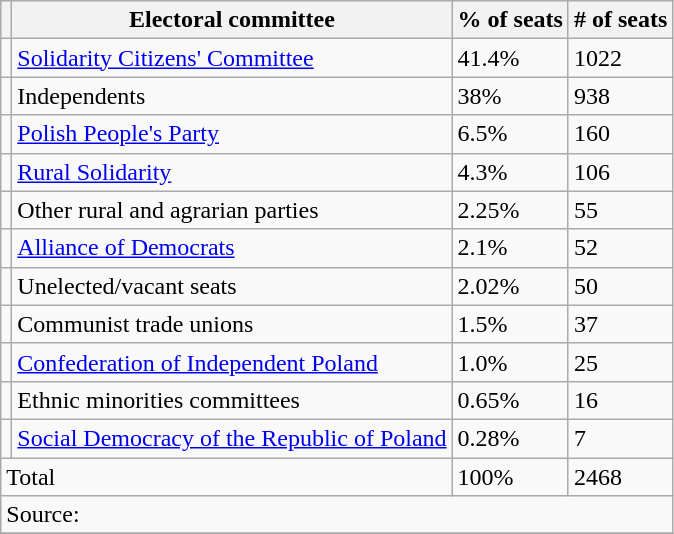<table class="wikitable">
<tr>
<th></th>
<th>Electoral committee</th>
<th>% of seats</th>
<th># of seats</th>
</tr>
<tr>
<td></td>
<td><a href='#'>Solidarity Citizens' Committee</a></td>
<td>41.4%</td>
<td>1022</td>
</tr>
<tr>
<td></td>
<td>Independents</td>
<td>38%</td>
<td>938</td>
</tr>
<tr>
<td></td>
<td><a href='#'>Polish People's Party</a></td>
<td>6.5%</td>
<td>160</td>
</tr>
<tr>
<td></td>
<td><a href='#'>Rural Solidarity</a></td>
<td>4.3%</td>
<td>106</td>
</tr>
<tr>
<td></td>
<td>Other rural and agrarian parties</td>
<td>2.25%</td>
<td>55</td>
</tr>
<tr>
<td></td>
<td><a href='#'>Alliance of Democrats</a></td>
<td>2.1%</td>
<td>52</td>
</tr>
<tr>
<td></td>
<td>Unelected/vacant seats</td>
<td>2.02%</td>
<td>50</td>
</tr>
<tr>
<td></td>
<td>Communist trade unions</td>
<td>1.5%</td>
<td>37</td>
</tr>
<tr>
<td></td>
<td><a href='#'>Confederation of Independent Poland</a></td>
<td>1.0%</td>
<td>25</td>
</tr>
<tr>
<td></td>
<td>Ethnic minorities committees</td>
<td>0.65%</td>
<td>16</td>
</tr>
<tr>
<td></td>
<td><a href='#'>Social Democracy of the Republic of Poland</a></td>
<td>0.28%</td>
<td>7</td>
</tr>
<tr>
<td colspan="2">Total</td>
<td>100%</td>
<td>2468</td>
</tr>
<tr>
<td colspan="4">Source: </td>
</tr>
<tr>
</tr>
</table>
